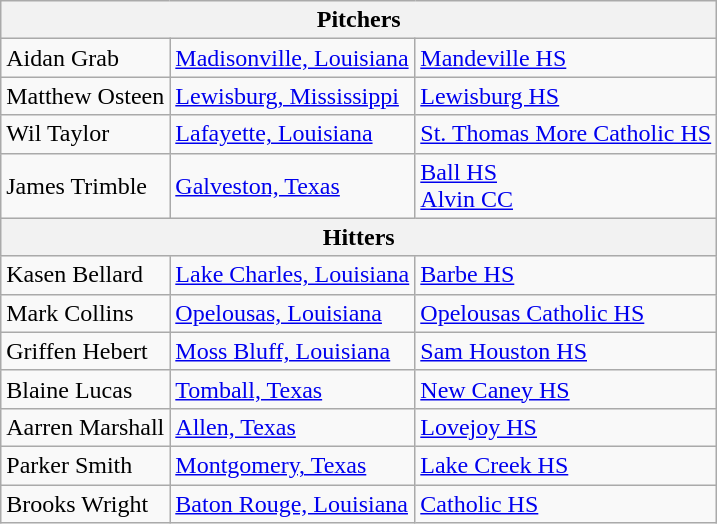<table class="wikitable">
<tr>
<th colspan=3>Pitchers</th>
</tr>
<tr>
<td>Aidan Grab</td>
<td><a href='#'>Madisonville, Louisiana</a></td>
<td><a href='#'>Mandeville HS</a></td>
</tr>
<tr>
<td>Matthew Osteen</td>
<td><a href='#'>Lewisburg, Mississippi</a></td>
<td><a href='#'>Lewisburg HS</a></td>
</tr>
<tr>
<td>Wil Taylor</td>
<td><a href='#'>Lafayette, Louisiana</a></td>
<td><a href='#'>St. Thomas More Catholic HS</a></td>
</tr>
<tr>
<td>James Trimble</td>
<td><a href='#'>Galveston, Texas</a></td>
<td><a href='#'>Ball HS</a><br><a href='#'>Alvin CC</a></td>
</tr>
<tr>
<th colspan=3>Hitters</th>
</tr>
<tr>
<td>Kasen Bellard</td>
<td><a href='#'>Lake Charles, Louisiana</a></td>
<td><a href='#'>Barbe HS</a></td>
</tr>
<tr>
<td>Mark Collins</td>
<td><a href='#'>Opelousas, Louisiana</a></td>
<td><a href='#'>Opelousas Catholic HS</a></td>
</tr>
<tr>
<td>Griffen Hebert</td>
<td><a href='#'>Moss Bluff, Louisiana</a></td>
<td><a href='#'>Sam Houston HS</a></td>
</tr>
<tr>
<td>Blaine Lucas</td>
<td><a href='#'>Tomball, Texas</a></td>
<td><a href='#'>New Caney HS</a></td>
</tr>
<tr>
<td>Aarren Marshall</td>
<td><a href='#'>Allen, Texas</a></td>
<td><a href='#'>Lovejoy HS</a></td>
</tr>
<tr>
<td>Parker Smith</td>
<td><a href='#'>Montgomery, Texas</a></td>
<td><a href='#'>Lake Creek HS</a></td>
</tr>
<tr>
<td>Brooks Wright</td>
<td><a href='#'>Baton Rouge, Louisiana</a></td>
<td><a href='#'>Catholic HS</a></td>
</tr>
</table>
